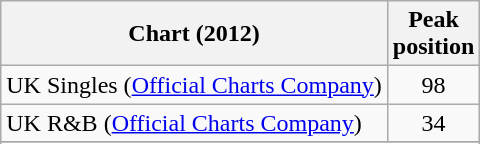<table class="wikitable sortable plainrowheaders" style="text-align:center;">
<tr>
<th scope="col">Chart (2012)</th>
<th scope="col">Peak<br>position</th>
</tr>
<tr>
<td align="left">UK Singles (<a href='#'>Official Charts Company</a>)</td>
<td align="center">98</td>
</tr>
<tr>
<td align="left">UK R&B (<a href='#'>Official Charts Company</a>)</td>
<td align="center">34</td>
</tr>
<tr>
</tr>
<tr>
</tr>
</table>
